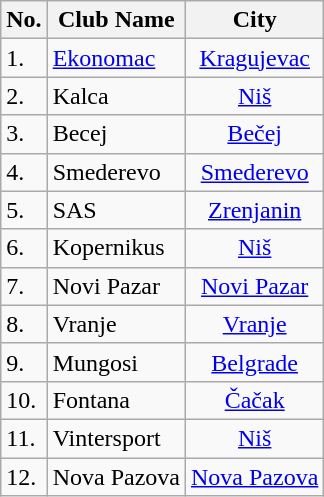<table class="wikitable">
<tr>
<th>No.</th>
<th>Club Name</th>
<th>City</th>
</tr>
<tr>
<td>1.</td>
<td><a href='#'>Ekonomac</a></td>
<td style="text-align: center;"><a href='#'>Kragujevac</a></td>
</tr>
<tr>
<td>2.</td>
<td>Kalca</td>
<td style="text-align: center;"><a href='#'>Niš</a></td>
</tr>
<tr>
<td>3.</td>
<td>Becej</td>
<td style="text-align: center;"><a href='#'>Bečej</a></td>
</tr>
<tr>
<td>4.</td>
<td>Smederevo</td>
<td style="text-align: center;"><a href='#'>Smederevo</a></td>
</tr>
<tr>
<td>5.</td>
<td>SAS</td>
<td style="text-align: center;"><a href='#'>Zrenjanin</a></td>
</tr>
<tr>
<td>6.</td>
<td>Kopernikus</td>
<td style="text-align: center;"><a href='#'>Niš</a></td>
</tr>
<tr>
<td>7.</td>
<td>Novi Pazar</td>
<td style="text-align: center;"><a href='#'>Novi Pazar</a></td>
</tr>
<tr>
<td>8.</td>
<td>Vranje</td>
<td style="text-align: center;"><a href='#'>Vranje</a></td>
</tr>
<tr>
<td>9.</td>
<td>Mungosi</td>
<td style="text-align: center;"><a href='#'>Belgrade</a></td>
</tr>
<tr>
<td>10.</td>
<td>Fontana</td>
<td style="text-align: center;"><a href='#'>Čačak</a></td>
</tr>
<tr>
<td>11.</td>
<td>Vintersport</td>
<td style="text-align: center;"><a href='#'>Niš</a></td>
</tr>
<tr>
<td>12.</td>
<td>Nova Pazova</td>
<td style="text-align: center;"><a href='#'>Nova Pazova</a></td>
</tr>
</table>
